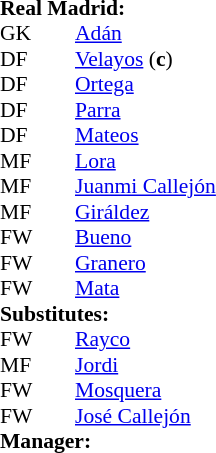<table style="font-size: 90%" cellspacing="0" cellpadding="0">
<tr>
<td colspan="4"><strong>Real Madrid:</strong></td>
</tr>
<tr>
<th width=25></th>
<th width=25></th>
</tr>
<tr>
<td>GK</td>
<td><strong> </strong></td>
<td> <a href='#'>Adán</a></td>
</tr>
<tr>
<td>DF</td>
<td><strong> </strong></td>
<td> <a href='#'>Velayos</a> (<strong>c</strong>)</td>
</tr>
<tr>
<td>DF</td>
<td><strong> </strong></td>
<td> <a href='#'>Ortega</a></td>
</tr>
<tr>
<td>DF</td>
<td><strong> </strong></td>
<td> <a href='#'>Parra</a></td>
</tr>
<tr>
<td>DF</td>
<td><strong> </strong></td>
<td> <a href='#'>Mateos</a></td>
</tr>
<tr>
<td>MF</td>
<td><strong> </strong></td>
<td> <a href='#'>Lora</a></td>
</tr>
<tr>
<td>MF</td>
<td><strong> </strong></td>
<td> <a href='#'>Juanmi Callejón</a></td>
</tr>
<tr>
<td>MF</td>
<td><strong> </strong></td>
<td> <a href='#'>Giráldez</a></td>
<td></td>
</tr>
<tr>
<td>FW</td>
<td><strong> </strong></td>
<td> <a href='#'>Bueno</a></td>
<td></td>
</tr>
<tr>
<td>FW</td>
<td><strong> </strong></td>
<td> <a href='#'>Granero</a></td>
<td></td>
</tr>
<tr>
<td>FW</td>
<td><strong> </strong></td>
<td> <a href='#'>Mata</a></td>
<td></td>
</tr>
<tr>
<td colspan=3><strong>Substitutes:</strong></td>
</tr>
<tr>
<td>FW</td>
<td><strong> </strong></td>
<td> <a href='#'>Rayco</a></td>
<td></td>
<td></td>
</tr>
<tr>
<td>MF</td>
<td><strong> </strong></td>
<td> <a href='#'>Jordi</a></td>
<td></td>
<td></td>
</tr>
<tr>
<td>FW</td>
<td><strong> </strong></td>
<td> <a href='#'>Mosquera</a></td>
<td></td>
<td></td>
</tr>
<tr>
<td>FW</td>
<td><strong> </strong></td>
<td> <a href='#'>José Callejón</a></td>
<td></td>
<td></td>
</tr>
<tr>
<td colspan=3><strong>Manager:</strong></td>
</tr>
<tr>
<td colspan=4></td>
</tr>
</table>
